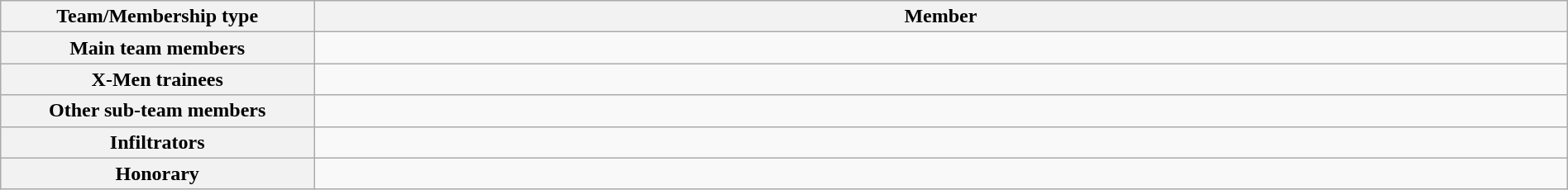<table class="wikitable" style="width:100%;">
<tr>
<th style="width:20%;">Team/Membership  type</th>
<th style="width:80%;">Member</th>
</tr>
<tr>
<th>Main team members</th>
<td></td>
</tr>
<tr>
<th>X-Men trainees</th>
<td></td>
</tr>
<tr>
<th>Other sub-team members</th>
<td></td>
</tr>
<tr>
<th>Infiltrators</th>
<td></td>
</tr>
<tr>
<th>Honorary</th>
<td></td>
</tr>
</table>
